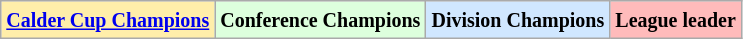<table class="wikitable">
<tr>
<td bgcolor="#ffeeaa"><small><strong><a href='#'>Calder Cup Champions</a></strong></small></td>
<td bgcolor="#ddffdd"><small><strong>Conference Champions</strong></small></td>
<td bgcolor="#d0e7ff"><small><strong>Division Champions</strong></small></td>
<td bgcolor="#ffbbbb"><small><strong>League leader</strong></small></td>
</tr>
</table>
